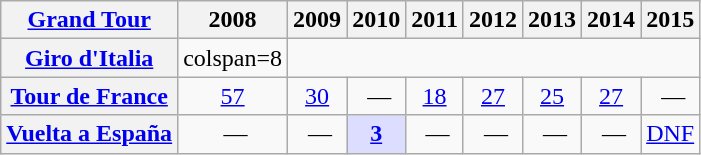<table class="wikitable plainrowheaders">
<tr>
<th scope="col"><a href='#'>Grand Tour</a></th>
<th scope="col">2008</th>
<th scope="col">2009</th>
<th scope="col">2010</th>
<th scope="col">2011</th>
<th scope="col">2012</th>
<th scope="col">2013</th>
<th scope="col">2014</th>
<th scope="col">2015</th>
</tr>
<tr style="text-align:center;">
<th scope="row"> <a href='#'>Giro d'Italia</a></th>
<td>colspan=8 </td>
</tr>
<tr style="text-align:center;">
<th scope="row"> <a href='#'>Tour de France</a></th>
<td><a href='#'>57</a></td>
<td><a href='#'>30</a></td>
<td> —</td>
<td><a href='#'>18</a></td>
<td><a href='#'>27</a></td>
<td><a href='#'>25</a></td>
<td><a href='#'>27</a></td>
<td> —</td>
</tr>
<tr style="text-align:center;">
<th scope="row"> <a href='#'>Vuelta a España</a></th>
<td> —</td>
<td> —</td>
<td style="background:#ddddff;"><strong><a href='#'>3</a></strong></td>
<td> —</td>
<td> —</td>
<td> —</td>
<td> —</td>
<td><a href='#'>DNF</a></td>
</tr>
</table>
